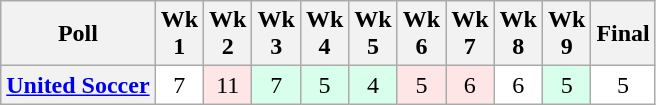<table class="wikitable" style="white-space:nowrap;text-align:center;">
<tr>
<th>Poll</th>
<th>Wk<br>1</th>
<th>Wk<br>2</th>
<th>Wk<br>3</th>
<th>Wk<br>4</th>
<th>Wk<br>5</th>
<th>Wk<br>6</th>
<th>Wk<br>7</th>
<th>Wk<br>8</th>
<th>Wk<br>9</th>
<th>Final<br></th>
</tr>
<tr>
<th><a href='#'>United Soccer</a></th>
<td style="background:#FFFFFF;">7</td>
<td style="background:#FFE6E6;">11</td>
<td style="background:#D8FFEB;">7</td>
<td style="background:#D8FFEB;">5</td>
<td style="background:#D8FFEB;">4</td>
<td style="background:#FFE6E6;">5</td>
<td style="background:#FFE6E6;">6</td>
<td style="background:#FFFFFF;">6</td>
<td style="background:#D8FFEB;">5</td>
<td style="background:#FFFFFF;">5</td>
</tr>
</table>
